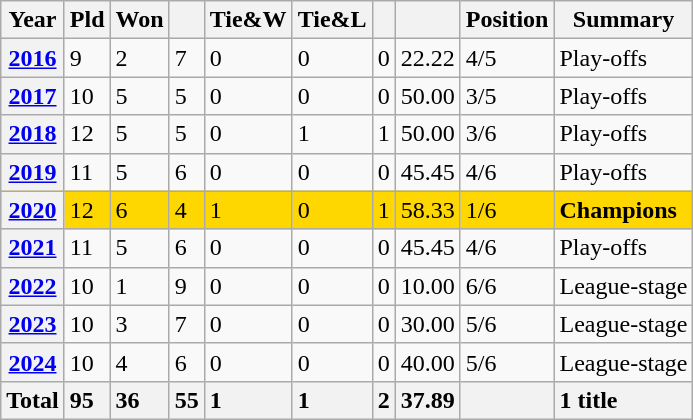<table class="wikitable sortable">
<tr>
<th class="unsortable">Year</th>
<th>Pld</th>
<th>Won</th>
<th></th>
<th>Tie&W</th>
<th>Tie&L</th>
<th></th>
<th></th>
<th class="unsortable">Position</th>
<th class="unsortable">Summary</th>
</tr>
<tr>
<th><a href='#'>2016</a></th>
<td>9</td>
<td>2</td>
<td>7</td>
<td>0</td>
<td>0</td>
<td>0</td>
<td>22.22</td>
<td>4/5</td>
<td>Play-offs</td>
</tr>
<tr>
<th><a href='#'>2017</a></th>
<td>10</td>
<td>5</td>
<td>5</td>
<td>0</td>
<td>0</td>
<td>0</td>
<td>50.00</td>
<td>3/5</td>
<td>Play-offs</td>
</tr>
<tr>
<th><a href='#'>2018</a></th>
<td>12</td>
<td>5</td>
<td>5</td>
<td>0</td>
<td>1</td>
<td>1</td>
<td>50.00</td>
<td>3/6</td>
<td>Play-offs</td>
</tr>
<tr>
<th><a href='#'>2019</a></th>
<td>11</td>
<td>5</td>
<td>6</td>
<td>0</td>
<td>0</td>
<td>0</td>
<td>45.45</td>
<td>4/6</td>
<td>Play-offs</td>
</tr>
<tr style="background:gold;">
<th><a href='#'>2020</a></th>
<td>12</td>
<td>6</td>
<td>4</td>
<td>1</td>
<td>0</td>
<td>1</td>
<td>58.33</td>
<td>1/6</td>
<td><strong>Champions</strong></td>
</tr>
<tr>
<th><a href='#'>2021</a></th>
<td>11</td>
<td>5</td>
<td>6</td>
<td>0</td>
<td>0</td>
<td>0</td>
<td>45.45</td>
<td>4/6</td>
<td>Play-offs</td>
</tr>
<tr>
<th><a href='#'>2022</a></th>
<td>10</td>
<td>1</td>
<td>9</td>
<td>0</td>
<td>0</td>
<td>0</td>
<td>10.00</td>
<td>6/6</td>
<td>League-stage</td>
</tr>
<tr>
<th><a href='#'>2023</a></th>
<td>10</td>
<td>3</td>
<td>7</td>
<td>0</td>
<td>0</td>
<td>0</td>
<td>30.00</td>
<td>5/6</td>
<td>League-stage</td>
</tr>
<tr>
<th><a href='#'>2024</a></th>
<td>10</td>
<td>4</td>
<td>6</td>
<td>0</td>
<td>0</td>
<td>0</td>
<td>40.00</td>
<td>5/6</td>
<td>League-stage</td>
</tr>
<tr>
<th>Total</th>
<th style="text-align:left; class="unsortable"><strong>95</strong></th>
<th style="text-align:left"><strong>36</strong></th>
<th style="text-align:left"><strong>55</strong></th>
<th style="text-align:left"><strong>1</strong></th>
<th style="text-align:left"><strong>1</strong></th>
<th style="text-align:left"><strong>2</strong></th>
<th style="text-align:left"><strong>37.89</strong></th>
<th></th>
<th style="text-align:left"><strong>1 title</strong></th>
</tr>
</table>
